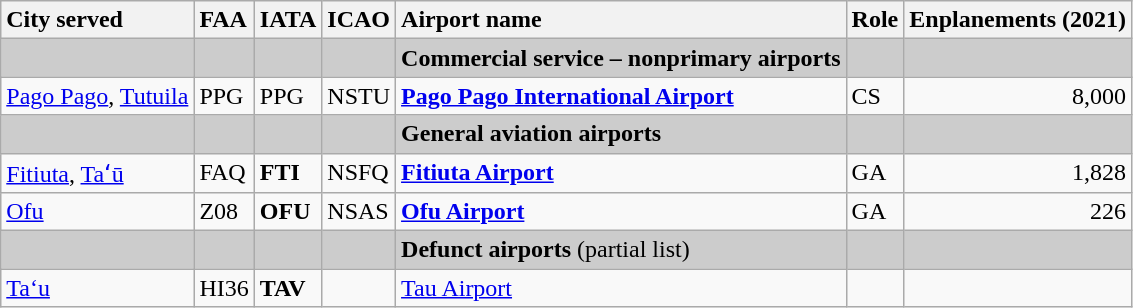<table class="wikitable sortable">
<tr valign=baseline>
<th style="white-space:nowrap; text-align:left;">City served</th>
<th style="white-space:nowrap; text-align:left;">FAA</th>
<th style="white-space:nowrap; text-align:left;">IATA</th>
<th style="white-space:nowrap; text-align:left;">ICAO</th>
<th style="white-space:nowrap; text-align:left;">Airport name</th>
<th style="white-space:nowrap; text-align:left;">Role</th>
<th style="white-space:nowrap; text-align:right;">Enplanements (2021)</th>
</tr>
<tr style="background:#CCCCCC;">
<td></td>
<td></td>
<td></td>
<td></td>
<td><strong>Commercial service – nonprimary airports</strong></td>
<td></td>
<td></td>
</tr>
<tr valign=top>
<td><a href='#'>Pago Pago</a>, <a href='#'>Tutuila</a></td>
<td>PPG</td>
<td>PPG</td>
<td>NSTU</td>
<td><strong><a href='#'>Pago Pago International Airport</a></strong></td>
<td>CS</td>
<td align=right>8,000</td>
</tr>
<tr style="background:#CCCCCC;">
<td></td>
<td></td>
<td></td>
<td></td>
<td><strong>General aviation airports</strong></td>
<td></td>
<td></td>
</tr>
<tr valign=top>
<td><a href='#'>Fitiuta</a>, <a href='#'>Taʻū</a></td>
<td>FAQ</td>
<td><strong>FTI</strong></td>
<td>NSFQ</td>
<td><strong><a href='#'>Fitiuta Airport</a></strong></td>
<td>GA</td>
<td align=right>1,828</td>
</tr>
<tr valign=top>
<td><a href='#'>Ofu</a></td>
<td>Z08</td>
<td><strong>OFU</strong></td>
<td>NSAS</td>
<td><strong><a href='#'>Ofu Airport</a></strong></td>
<td>GA</td>
<td align=right>226</td>
</tr>
<tr style="background:#CCCCCC;">
<td></td>
<td></td>
<td></td>
<td></td>
<td><strong>Defunct airports</strong> (partial list)</td>
<td></td>
<td></td>
</tr>
<tr valign=top>
<td><a href='#'>Ta‘u</a></td>
<td>HI36</td>
<td><strong>TAV</strong></td>
<td></td>
<td><a href='#'>Tau Airport</a></td>
<td></td>
<td></td>
</tr>
</table>
